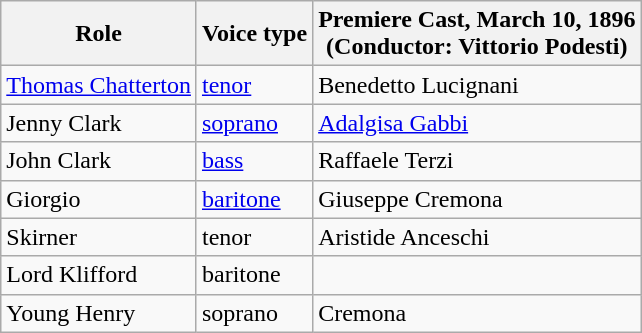<table class="wikitable">
<tr>
<th>Role</th>
<th>Voice type</th>
<th>Premiere Cast, March 10, 1896<br>(Conductor: Vittorio Podesti)</th>
</tr>
<tr>
<td><a href='#'>Thomas Chatterton</a></td>
<td><a href='#'>tenor</a></td>
<td>Benedetto Lucignani</td>
</tr>
<tr>
<td>Jenny Clark</td>
<td><a href='#'>soprano</a></td>
<td><a href='#'>Adalgisa Gabbi</a></td>
</tr>
<tr>
<td>John Clark</td>
<td><a href='#'>bass</a></td>
<td>Raffaele Terzi</td>
</tr>
<tr>
<td>Giorgio</td>
<td><a href='#'>baritone</a></td>
<td>Giuseppe Cremona</td>
</tr>
<tr>
<td>Skirner</td>
<td>tenor</td>
<td>Aristide Anceschi</td>
</tr>
<tr>
<td>Lord Klifford</td>
<td>baritone</td>
<td></td>
</tr>
<tr>
<td>Young Henry</td>
<td>soprano</td>
<td>Cremona</td>
</tr>
</table>
